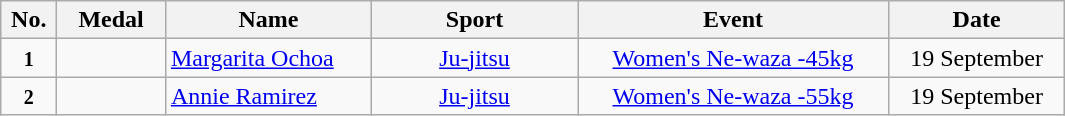<table class="wikitable" style="font-size:100%; text-align:center;">
<tr>
<th width="30">No.</th>
<th width="65">Medal</th>
<th width="130">Name</th>
<th width="130">Sport</th>
<th width="200">Event</th>
<th width="110">Date</th>
</tr>
<tr>
<td><small><strong>1</strong></small></td>
<td></td>
<td align=left><a href='#'>Margarita Ochoa</a></td>
<td> <a href='#'>Ju-jitsu</a></td>
<td><a href='#'>Women's Ne-waza -45kg</a></td>
<td>19 September</td>
</tr>
<tr>
<td><small><strong>2</strong></small></td>
<td></td>
<td align=left><a href='#'>Annie Ramirez</a></td>
<td> <a href='#'>Ju-jitsu</a></td>
<td><a href='#'>Women's Ne-waza -55kg</a></td>
<td>19 September</td>
</tr>
</table>
